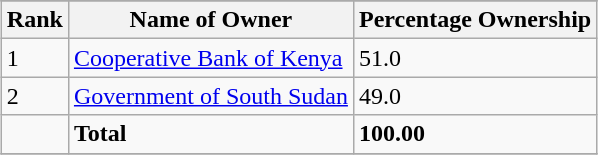<table class="wikitable sortable" style="margin:0.5em auto">
<tr>
</tr>
<tr>
<th style="width:2em;">Rank</th>
<th>Name of Owner</th>
<th>Percentage Ownership</th>
</tr>
<tr>
<td>1</td>
<td><a href='#'>Cooperative Bank of Kenya</a></td>
<td>51.0</td>
</tr>
<tr>
<td>2</td>
<td><a href='#'>Government of South Sudan</a></td>
<td>49.0</td>
</tr>
<tr>
<td></td>
<td><strong>Total</strong></td>
<td><strong>100.00</strong></td>
</tr>
<tr>
</tr>
</table>
